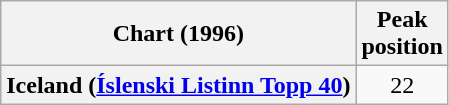<table class="wikitable plainrowheaders" style="text-align:center">
<tr>
<th>Chart (1996)</th>
<th>Peak<br>position</th>
</tr>
<tr>
<th scope="row">Iceland (<a href='#'>Íslenski Listinn Topp 40</a>)</th>
<td style="text-align:center;">22</td>
</tr>
</table>
